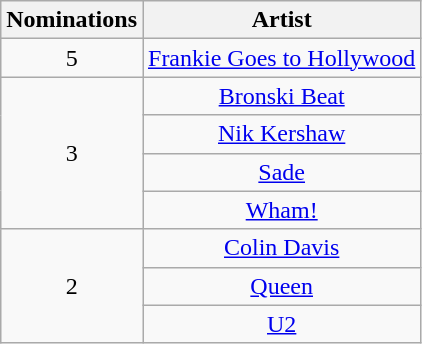<table class="wikitable" rowspan="2" style="text-align:center;">
<tr>
<th scope="col" style="width:55px;">Nominations</th>
<th scope="col" style="text-align:center;">Artist</th>
</tr>
<tr>
<td>5</td>
<td><a href='#'>Frankie Goes to Hollywood</a></td>
</tr>
<tr>
<td rowspan="4">3</td>
<td><a href='#'>Bronski Beat</a></td>
</tr>
<tr>
<td><a href='#'>Nik Kershaw</a></td>
</tr>
<tr>
<td><a href='#'>Sade</a></td>
</tr>
<tr>
<td><a href='#'>Wham!</a></td>
</tr>
<tr>
<td rowspan="3">2</td>
<td><a href='#'>Colin Davis</a></td>
</tr>
<tr>
<td><a href='#'>Queen</a></td>
</tr>
<tr>
<td><a href='#'>U2</a></td>
</tr>
</table>
